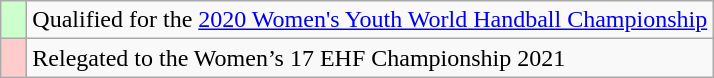<table class="wikitable">
<tr>
<td width=10px bgcolor="#ccffcc"></td>
<td>Qualified for the <a href='#'>2020 Women's Youth World Handball Championship</a></td>
</tr>
<tr>
<td width=10px bgcolor="#ffcccc"></td>
<td>Relegated to the Women’s 17 EHF Championship 2021</td>
</tr>
</table>
